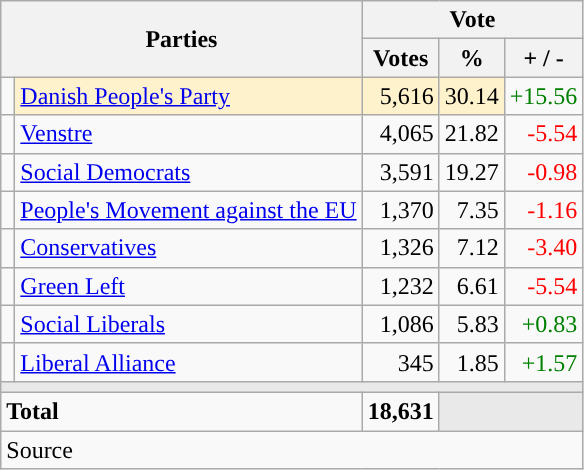<table class="wikitable" style="text-align:right;">
<tr>
<th style="text-align:centre;" rowspan="2" colspan="2" width="225">Parties</th>
<th colspan="3">Vote</th>
</tr>
<tr>
<th width="15">Votes</th>
<th width="15">%</th>
<th width="15">+ / -</th>
</tr>
<tr>
<td width="2" style="color:inherit;background:"></td>
<td bgcolor=#fef2cc   align="left"><a href='#'>Danish People's Party</a></td>
<td bgcolor=#fef2cc>5,616</td>
<td bgcolor=#fef2cc>30.14</td>
<td style=color:green;>+15.56</td>
</tr>
<tr>
<td width="2" style="color:inherit;background:"></td>
<td align="left"><a href='#'>Venstre</a></td>
<td>4,065</td>
<td>21.82</td>
<td style=color:red;>-5.54</td>
</tr>
<tr>
<td width="2" style="color:inherit;background:"></td>
<td align="left"><a href='#'>Social Democrats</a></td>
<td>3,591</td>
<td>19.27</td>
<td style=color:red;>-0.98</td>
</tr>
<tr>
<td width="2" style="color:inherit;background:"></td>
<td align="left"><a href='#'>People's Movement against the EU</a></td>
<td>1,370</td>
<td>7.35</td>
<td style=color:red;>-1.16</td>
</tr>
<tr>
<td width="2" style="color:inherit;background:"></td>
<td align="left"><a href='#'>Conservatives</a></td>
<td>1,326</td>
<td>7.12</td>
<td style=color:red;>-3.40</td>
</tr>
<tr>
<td width="2" style="color:inherit;background:"></td>
<td align="left"><a href='#'>Green Left</a></td>
<td>1,232</td>
<td>6.61</td>
<td style=color:red;>-5.54</td>
</tr>
<tr>
<td width="2" style="color:inherit;background:"></td>
<td align="left"><a href='#'>Social Liberals</a></td>
<td>1,086</td>
<td>5.83</td>
<td style=color:green;>+0.83</td>
</tr>
<tr>
<td width="2" style="color:inherit;background:"></td>
<td align="left"><a href='#'>Liberal Alliance</a></td>
<td>345</td>
<td>1.85</td>
<td style=color:green;>+1.57</td>
</tr>
<tr>
<td colspan="7" bgcolor="#E9E9E9"></td>
</tr>
<tr>
<td align="left" colspan="2"><strong>Total</strong></td>
<td><strong>18,631</strong></td>
<td bgcolor="#E9E9E9" colspan="2"></td>
</tr>
<tr>
<td align="left" colspan="6">Source</td>
</tr>
</table>
